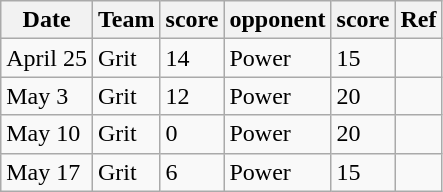<table class="wikitable sortable">
<tr>
<th>Date</th>
<th>Team</th>
<th>score</th>
<th>opponent</th>
<th>score</th>
<th>Ref</th>
</tr>
<tr>
<td>April 25</td>
<td>Grit</td>
<td>14</td>
<td>Power</td>
<td>15</td>
<td></td>
</tr>
<tr>
<td>May 3</td>
<td>Grit</td>
<td>12</td>
<td>Power</td>
<td>20</td>
<td></td>
</tr>
<tr>
<td>May 10</td>
<td>Grit</td>
<td>0</td>
<td>Power</td>
<td>20</td>
<td></td>
</tr>
<tr>
<td>May 17</td>
<td>Grit</td>
<td>6</td>
<td>Power</td>
<td>15</td>
<td></td>
</tr>
</table>
